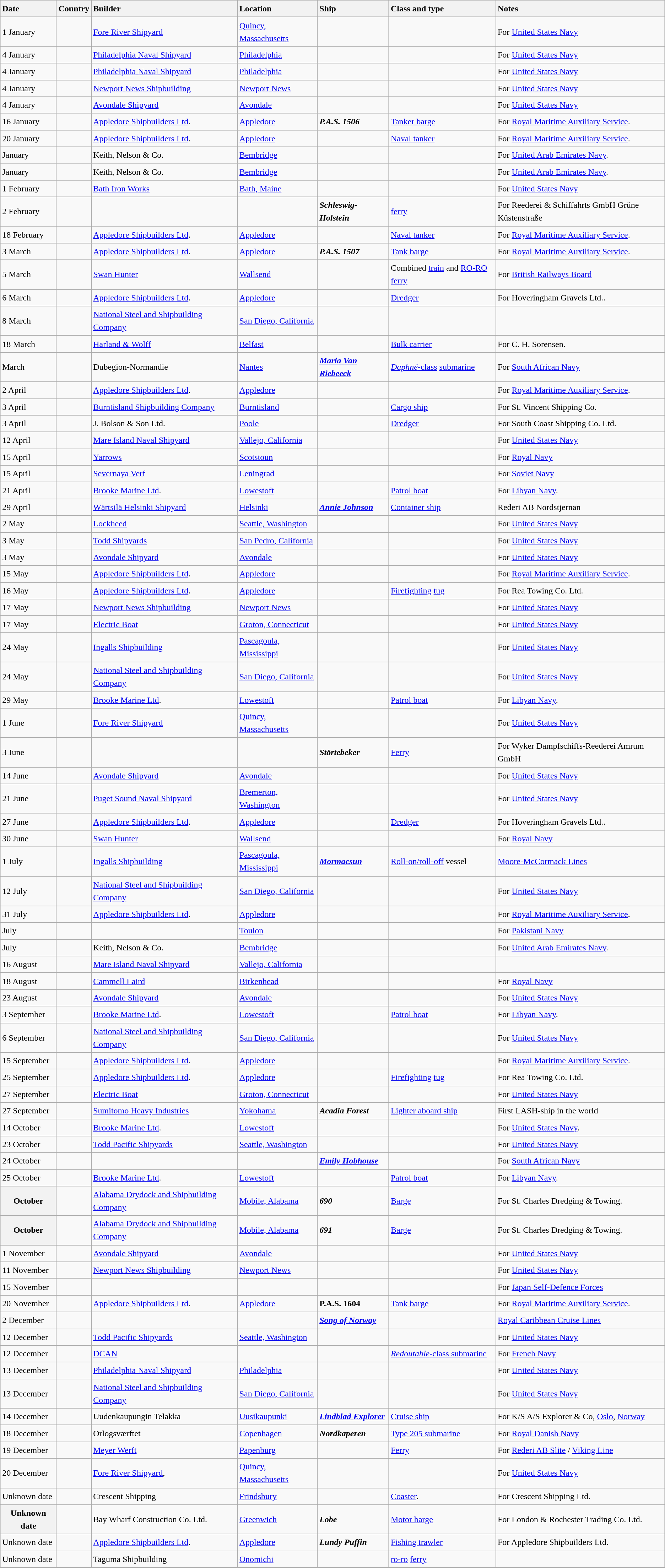<table class="wikitable sortable" style="font-size:1.00em; line-height:1.5em;">
<tr>
<th style="text-align: left;">Date</th>
<th style="text-align: left;">Country</th>
<th style="text-align: left;">Builder</th>
<th style="text-align: left;">Location</th>
<th style="text-align: left;">Ship</th>
<th style="text-align: left;">Class and type</th>
<th style="text-align: left;">Notes</th>
</tr>
<tr>
<td>1 January</td>
<td></td>
<td><a href='#'>Fore River Shipyard</a></td>
<td><a href='#'>Quincy, Massachusetts</a></td>
<td><strong></strong></td>
<td></td>
<td>For <a href='#'>United States Navy</a></td>
</tr>
<tr>
<td>4 January</td>
<td></td>
<td><a href='#'>Philadelphia Naval Shipyard</a></td>
<td><a href='#'>Philadelphia</a></td>
<td><strong></strong></td>
<td></td>
<td>For <a href='#'>United States Navy</a></td>
</tr>
<tr>
<td>4 January</td>
<td></td>
<td><a href='#'>Philadelphia Naval Shipyard</a></td>
<td><a href='#'>Philadelphia</a></td>
<td><strong></strong></td>
<td></td>
<td>For <a href='#'>United States Navy</a></td>
</tr>
<tr>
<td>4 January</td>
<td></td>
<td><a href='#'>Newport News Shipbuilding</a></td>
<td><a href='#'>Newport News</a></td>
<td><strong></strong></td>
<td></td>
<td>For <a href='#'>United States Navy</a></td>
</tr>
<tr>
<td>4 January</td>
<td></td>
<td><a href='#'>Avondale Shipyard</a></td>
<td><a href='#'>Avondale</a></td>
<td><strong></strong></td>
<td></td>
<td>For <a href='#'>United States Navy</a></td>
</tr>
<tr ---->
<td>16 January</td>
<td></td>
<td><a href='#'>Appledore Shipbuilders Ltd</a>.</td>
<td><a href='#'>Appledore</a></td>
<td><strong><em>P.A.S. 1506</em></strong></td>
<td><a href='#'>Tanker barge</a></td>
<td>For <a href='#'>Royal Maritime Auxiliary Service</a>.</td>
</tr>
<tr ---->
<td>20 January</td>
<td></td>
<td><a href='#'>Appledore Shipbuilders Ltd</a>.</td>
<td><a href='#'>Appledore</a></td>
<td><strong></strong></td>
<td><a href='#'>Naval tanker</a></td>
<td>For <a href='#'>Royal Maritime Auxiliary Service</a>.</td>
</tr>
<tr>
<td>January</td>
<td></td>
<td>Keith, Nelson & Co.</td>
<td><a href='#'>Bembridge</a></td>
<td><strong></strong></td>
<td></td>
<td>For <a href='#'>United Arab Emirates Navy</a>.</td>
</tr>
<tr>
<td>January</td>
<td></td>
<td>Keith, Nelson & Co.</td>
<td><a href='#'>Bembridge</a></td>
<td><strong></strong></td>
<td></td>
<td>For <a href='#'>United Arab Emirates Navy</a>.</td>
</tr>
<tr>
<td>1 February</td>
<td></td>
<td><a href='#'>Bath Iron Works</a></td>
<td><a href='#'>Bath, Maine</a></td>
<td><strong></strong></td>
<td></td>
<td>For <a href='#'>United States Navy</a></td>
</tr>
<tr>
<td>2 February</td>
<td></td>
<td></td>
<td></td>
<td><strong><em>Schleswig-Holstein</em></strong></td>
<td><a href='#'>ferry</a></td>
<td>For Reederei & Schiffahrts GmbH Grüne Küstenstraße</td>
</tr>
<tr ---->
<td>18 February</td>
<td></td>
<td><a href='#'>Appledore Shipbuilders Ltd</a>.</td>
<td><a href='#'>Appledore</a></td>
<td><strong></strong></td>
<td><a href='#'>Naval tanker</a></td>
<td>For <a href='#'>Royal Maritime Auxiliary Service</a>.</td>
</tr>
<tr ---->
<td>3 March</td>
<td></td>
<td><a href='#'>Appledore Shipbuilders Ltd</a>.</td>
<td><a href='#'>Appledore</a></td>
<td><strong><em>P.A.S. 1507</em></strong></td>
<td><a href='#'>Tank barge</a></td>
<td>For <a href='#'>Royal Maritime Auxiliary Service</a>.</td>
</tr>
<tr>
<td>5 March</td>
<td></td>
<td><a href='#'>Swan Hunter</a></td>
<td><a href='#'>Wallsend</a></td>
<td><strong></strong></td>
<td>Combined <a href='#'>train</a> and <a href='#'>RO-RO</a> <a href='#'>ferry</a></td>
<td>For <a href='#'>British Railways Board</a></td>
</tr>
<tr ---->
<td>6 March</td>
<td></td>
<td><a href='#'>Appledore Shipbuilders Ltd</a>.</td>
<td><a href='#'>Appledore</a></td>
<td><strong></strong></td>
<td><a href='#'>Dredger</a></td>
<td>For Hoveringham Gravels Ltd..</td>
</tr>
<tr>
<td>8 March</td>
<td></td>
<td><a href='#'>National Steel and Shipbuilding Company</a></td>
<td><a href='#'>San Diego, California</a></td>
<td><strong></strong></td>
<td></td>
<td></td>
</tr>
<tr ---->
<td>18 March</td>
<td></td>
<td><a href='#'>Harland & Wolff</a></td>
<td><a href='#'>Belfast</a></td>
<td><strong></strong></td>
<td><a href='#'>Bulk carrier</a></td>
<td>For C. H. Sorensen.</td>
</tr>
<tr>
<td>March</td>
<td></td>
<td>Dubegion-Normandie</td>
<td><a href='#'>Nantes</a></td>
<td><strong><em><a href='#'><em>Maria Van Riebeeck</em></a></em></strong></td>
<td><a href='#'><em>Daphné</em>-class</a> <a href='#'>submarine</a></td>
<td>For <a href='#'>South African Navy</a></td>
</tr>
<tr ---->
<td>2 April</td>
<td></td>
<td><a href='#'>Appledore Shipbuilders Ltd</a>.</td>
<td><a href='#'>Appledore</a></td>
<td><strong></strong></td>
<td></td>
<td>For <a href='#'>Royal Maritime Auxiliary Service</a>.</td>
</tr>
<tr>
<td>3 April</td>
<td></td>
<td><a href='#'>Burntisland Shipbuilding Company</a></td>
<td><a href='#'>Burntisland</a></td>
<td><strong></strong></td>
<td><a href='#'>Cargo ship</a></td>
<td>For St. Vincent Shipping Co.</td>
</tr>
<tr ---->
<td>3 April</td>
<td></td>
<td>J. Bolson & Son Ltd.</td>
<td><a href='#'>Poole</a></td>
<td><strong></strong></td>
<td><a href='#'>Dredger</a></td>
<td>For South Coast Shipping Co. Ltd.</td>
</tr>
<tr>
<td>12 April</td>
<td></td>
<td><a href='#'>Mare Island Naval Shipyard</a></td>
<td><a href='#'>Vallejo, California</a></td>
<td><strong></strong></td>
<td></td>
<td>For <a href='#'>United States Navy</a></td>
</tr>
<tr>
<td>15 April</td>
<td></td>
<td><a href='#'>Yarrows</a></td>
<td><a href='#'>Scotstoun</a></td>
<td><strong></strong></td>
<td></td>
<td>For <a href='#'>Royal Navy</a></td>
</tr>
<tr>
<td>15 April</td>
<td></td>
<td><a href='#'>Severnaya Verf</a></td>
<td><a href='#'>Leningrad</a></td>
<td><strong></strong></td>
<td></td>
<td>For <a href='#'>Soviet Navy</a></td>
</tr>
<tr ---->
<td>21 April</td>
<td></td>
<td><a href='#'>Brooke Marine Ltd</a>.</td>
<td><a href='#'>Lowestoft</a></td>
<td><strong></strong></td>
<td><a href='#'>Patrol boat</a></td>
<td>For <a href='#'>Libyan Navy</a>.</td>
</tr>
<tr>
<td>29 April</td>
<td></td>
<td><a href='#'>Wärtsilä Helsinki Shipyard</a></td>
<td><a href='#'>Helsinki</a></td>
<td><strong><a href='#'><em>Annie Johnson</em></a></strong></td>
<td><a href='#'>Container ship</a></td>
<td>Rederi AB Nordstjernan</td>
</tr>
<tr>
<td>2 May</td>
<td></td>
<td><a href='#'>Lockheed</a></td>
<td><a href='#'>Seattle, Washington</a></td>
<td><strong></strong></td>
<td></td>
<td>For <a href='#'>United States Navy</a></td>
</tr>
<tr>
<td>3 May</td>
<td></td>
<td><a href='#'>Todd Shipyards</a></td>
<td><a href='#'>San Pedro, California</a></td>
<td><strong></strong></td>
<td></td>
<td>For <a href='#'>United States Navy</a></td>
</tr>
<tr>
<td>3 May</td>
<td></td>
<td><a href='#'>Avondale Shipyard</a></td>
<td><a href='#'>Avondale</a></td>
<td><strong></strong></td>
<td></td>
<td>For <a href='#'>United States Navy</a></td>
</tr>
<tr ---->
<td>15 May</td>
<td></td>
<td><a href='#'>Appledore Shipbuilders Ltd</a>.</td>
<td><a href='#'>Appledore</a></td>
<td><strong></strong></td>
<td></td>
<td>For <a href='#'>Royal Maritime Auxiliary Service</a>.</td>
</tr>
<tr ---->
<td>16 May</td>
<td></td>
<td><a href='#'>Appledore Shipbuilders Ltd</a>.</td>
<td><a href='#'>Appledore</a></td>
<td><strong></strong></td>
<td><a href='#'>Firefighting</a> <a href='#'>tug</a></td>
<td>For Rea Towing Co. Ltd.</td>
</tr>
<tr>
<td>17 May</td>
<td></td>
<td><a href='#'>Newport News Shipbuilding</a></td>
<td><a href='#'>Newport News</a></td>
<td><strong></strong></td>
<td></td>
<td>For <a href='#'>United States Navy</a></td>
</tr>
<tr>
<td>17 May</td>
<td></td>
<td><a href='#'>Electric Boat</a></td>
<td><a href='#'>Groton, Connecticut</a></td>
<td><strong></strong></td>
<td></td>
<td>For <a href='#'>United States Navy</a></td>
</tr>
<tr>
<td>24 May</td>
<td></td>
<td><a href='#'>Ingalls Shipbuilding</a></td>
<td><a href='#'>Pascagoula, Mississippi</a></td>
<td><strong></strong></td>
<td></td>
<td>For <a href='#'>United States Navy</a></td>
</tr>
<tr>
<td>24 May</td>
<td></td>
<td><a href='#'>National Steel and Shipbuilding Company</a></td>
<td><a href='#'>San Diego, California</a></td>
<td><strong></strong></td>
<td></td>
<td>For <a href='#'>United States Navy</a></td>
</tr>
<tr ---->
<td>29 May</td>
<td></td>
<td><a href='#'>Brooke Marine Ltd</a>.</td>
<td><a href='#'>Lowestoft</a></td>
<td><strong></strong></td>
<td><a href='#'>Patrol boat</a></td>
<td>For <a href='#'>Libyan Navy</a>.</td>
</tr>
<tr>
<td>1 June</td>
<td></td>
<td><a href='#'>Fore River Shipyard</a></td>
<td><a href='#'>Quincy, Massachusetts</a></td>
<td><strong></strong></td>
<td></td>
<td>For <a href='#'>United States Navy</a></td>
</tr>
<tr>
<td>3 June</td>
<td></td>
<td></td>
<td></td>
<td><strong><em>Störtebeker</em></strong></td>
<td><a href='#'>Ferry</a></td>
<td>For Wyker Dampfschiffs-Reederei Amrum GmbH</td>
</tr>
<tr>
<td>14 June</td>
<td></td>
<td><a href='#'>Avondale Shipyard</a></td>
<td><a href='#'>Avondale</a></td>
<td><strong></strong></td>
<td></td>
<td>For <a href='#'>United States Navy</a></td>
</tr>
<tr>
<td>21 June</td>
<td></td>
<td><a href='#'>Puget Sound Naval Shipyard</a></td>
<td><a href='#'>Bremerton, Washington</a></td>
<td><strong></strong></td>
<td></td>
<td>For <a href='#'>United States Navy</a></td>
</tr>
<tr ---->
<td>27 June</td>
<td></td>
<td><a href='#'>Appledore Shipbuilders Ltd</a>.</td>
<td><a href='#'>Appledore</a></td>
<td><strong></strong></td>
<td><a href='#'>Dredger</a></td>
<td>For Hoveringham Gravels Ltd..</td>
</tr>
<tr>
<td>30 June</td>
<td></td>
<td><a href='#'>Swan Hunter</a></td>
<td><a href='#'>Wallsend</a></td>
<td><strong></strong></td>
<td></td>
<td>For <a href='#'>Royal Navy</a></td>
</tr>
<tr>
<td>1 July</td>
<td></td>
<td><a href='#'>Ingalls Shipbuilding</a></td>
<td><a href='#'>Pascagoula, Mississippi</a></td>
<td><strong><a href='#'><em>Mormacsun</em></a></strong></td>
<td><a href='#'>Roll-on/roll-off</a> vessel</td>
<td><a href='#'>Moore-McCormack Lines</a></td>
</tr>
<tr>
<td>12 July</td>
<td></td>
<td><a href='#'>National Steel and Shipbuilding Company</a></td>
<td><a href='#'>San Diego, California</a></td>
<td><strong></strong></td>
<td></td>
<td>For <a href='#'>United States Navy</a></td>
</tr>
<tr ---->
<td>31 July</td>
<td></td>
<td><a href='#'>Appledore Shipbuilders Ltd</a>.</td>
<td><a href='#'>Appledore</a></td>
<td><strong></strong></td>
<td></td>
<td>For <a href='#'>Royal Maritime Auxiliary Service</a>.</td>
</tr>
<tr>
<td>July</td>
<td></td>
<td></td>
<td><a href='#'>Toulon</a></td>
<td><strong></strong></td>
<td></td>
<td>For <a href='#'>Pakistani Navy</a></td>
</tr>
<tr>
<td>July</td>
<td></td>
<td>Keith, Nelson & Co.</td>
<td><a href='#'>Bembridge</a></td>
<td><strong></strong></td>
<td></td>
<td>For <a href='#'>United Arab Emirates Navy</a>.</td>
</tr>
<tr>
<td>16 August</td>
<td></td>
<td><a href='#'>Mare Island Naval Shipyard</a></td>
<td><a href='#'>Vallejo, California</a></td>
<td><strong></strong></td>
<td></td>
<td></td>
</tr>
<tr>
<td>18 August</td>
<td></td>
<td><a href='#'>Cammell Laird</a></td>
<td><a href='#'>Birkenhead</a></td>
<td><strong></strong></td>
<td></td>
<td>For <a href='#'>Royal Navy</a></td>
</tr>
<tr>
<td>23 August</td>
<td></td>
<td><a href='#'>Avondale Shipyard</a></td>
<td><a href='#'>Avondale</a></td>
<td><strong></strong></td>
<td></td>
<td>For <a href='#'>United States Navy</a></td>
</tr>
<tr ---->
<td>3 September</td>
<td></td>
<td><a href='#'>Brooke Marine Ltd</a>.</td>
<td><a href='#'>Lowestoft</a></td>
<td><strong></strong></td>
<td><a href='#'>Patrol boat</a></td>
<td>For <a href='#'>Libyan Navy</a>.</td>
</tr>
<tr>
<td>6 September</td>
<td></td>
<td><a href='#'>National Steel and Shipbuilding Company</a></td>
<td><a href='#'>San Diego, California</a></td>
<td><strong></strong></td>
<td></td>
<td>For <a href='#'>United States Navy</a></td>
</tr>
<tr ---->
<td>15 September</td>
<td></td>
<td><a href='#'>Appledore Shipbuilders Ltd</a>.</td>
<td><a href='#'>Appledore</a></td>
<td><strong></strong></td>
<td></td>
<td>For <a href='#'>Royal Maritime Auxiliary Service</a>.</td>
</tr>
<tr ---->
<td>25 September</td>
<td></td>
<td><a href='#'>Appledore Shipbuilders Ltd</a>.</td>
<td><a href='#'>Appledore</a></td>
<td><strong></strong></td>
<td><a href='#'>Firefighting</a> <a href='#'>tug</a></td>
<td>For Rea Towing Co. Ltd.</td>
</tr>
<tr>
<td>27 September</td>
<td></td>
<td><a href='#'>Electric Boat</a></td>
<td><a href='#'>Groton, Connecticut</a></td>
<td><strong></strong></td>
<td></td>
<td>For <a href='#'>United States Navy</a></td>
</tr>
<tr>
<td>27 September</td>
<td></td>
<td><a href='#'>Sumitomo Heavy Industries</a></td>
<td><a href='#'>Yokohama</a></td>
<td><strong><em>Acadia Forest</em></strong></td>
<td><a href='#'>Lighter aboard ship</a></td>
<td>First LASH-ship in the world</td>
</tr>
<tr ---->
<td>14 October</td>
<td></td>
<td><a href='#'>Brooke Marine Ltd</a>.</td>
<td><a href='#'>Lowestoft</a></td>
<td><strong></strong></td>
<td></td>
<td>For <a href='#'>United States Navy</a>.</td>
</tr>
<tr>
<td>23 October</td>
<td></td>
<td><a href='#'>Todd Pacific Shipyards</a></td>
<td><a href='#'>Seattle, Washington</a></td>
<td><strong></strong></td>
<td></td>
<td>For <a href='#'>United States Navy</a></td>
</tr>
<tr>
<td>24 October</td>
<td></td>
<td></td>
<td></td>
<td><strong><em><a href='#'><em>Emily Hobhouse</em></a></em></strong></td>
<td></td>
<td>For <a href='#'>South African Navy</a></td>
</tr>
<tr ---->
<td>25 October</td>
<td></td>
<td><a href='#'>Brooke Marine Ltd</a>.</td>
<td><a href='#'>Lowestoft</a></td>
<td><strong></strong></td>
<td><a href='#'>Patrol boat</a></td>
<td>For <a href='#'>Libyan Navy</a>.</td>
</tr>
<tr ---->
<th>October</th>
<td></td>
<td><a href='#'>Alabama Drydock and Shipbuilding Company</a></td>
<td><a href='#'>Mobile, Alabama</a></td>
<td><strong><em>690</em></strong></td>
<td><a href='#'>Barge</a></td>
<td>For St. Charles Dredging & Towing.</td>
</tr>
<tr ---->
<th>October</th>
<td></td>
<td><a href='#'>Alabama Drydock and Shipbuilding Company</a></td>
<td><a href='#'>Mobile, Alabama</a></td>
<td><strong><em>691</em></strong></td>
<td><a href='#'>Barge</a></td>
<td>For St. Charles Dredging & Towing.</td>
</tr>
<tr>
<td>1 November</td>
<td></td>
<td><a href='#'>Avondale Shipyard</a></td>
<td><a href='#'>Avondale</a></td>
<td><strong></strong></td>
<td></td>
<td>For <a href='#'>United States Navy</a></td>
</tr>
<tr>
<td>11 November</td>
<td></td>
<td><a href='#'>Newport News Shipbuilding</a></td>
<td><a href='#'>Newport News</a></td>
<td><strong></strong></td>
<td></td>
<td>For <a href='#'>United States Navy</a></td>
</tr>
<tr>
<td>15 November</td>
<td></td>
<td></td>
<td></td>
<td><strong></strong></td>
<td></td>
<td>For <a href='#'>Japan Self-Defence Forces</a></td>
</tr>
<tr ---->
<td>20 November</td>
<td></td>
<td><a href='#'>Appledore Shipbuilders Ltd</a>.</td>
<td><a href='#'>Appledore</a></td>
<td><strong>P.A.S. 1604</strong></td>
<td><a href='#'>Tank barge</a></td>
<td>For <a href='#'>Royal Maritime Auxiliary Service</a>.</td>
</tr>
<tr>
<td>2 December</td>
<td></td>
<td></td>
<td></td>
<td><strong><a href='#'><em>Song of Norway</em></a></strong></td>
<td></td>
<td><a href='#'>Royal Caribbean Cruise Lines</a></td>
</tr>
<tr>
<td>12 December</td>
<td></td>
<td><a href='#'>Todd Pacific Shipyards</a></td>
<td><a href='#'>Seattle, Washington</a></td>
<td><strong></strong></td>
<td></td>
<td>For <a href='#'>United States Navy</a></td>
</tr>
<tr>
<td>12 December</td>
<td></td>
<td><a href='#'>DCAN</a></td>
<td></td>
<td><strong></strong></td>
<td><a href='#'><em>Redoutable</em>-class submarine</a></td>
<td>For <a href='#'>French Navy</a></td>
</tr>
<tr>
<td>13 December</td>
<td></td>
<td><a href='#'>Philadelphia Naval Shipyard</a></td>
<td><a href='#'>Philadelphia</a></td>
<td><strong></strong></td>
<td></td>
<td>For <a href='#'>United States Navy</a></td>
</tr>
<tr>
<td>13 December</td>
<td></td>
<td><a href='#'>National Steel and Shipbuilding Company</a></td>
<td><a href='#'>San Diego, California</a></td>
<td><strong></strong></td>
<td></td>
<td>For <a href='#'>United States Navy</a></td>
</tr>
<tr>
<td>14 December</td>
<td></td>
<td>Uudenkaupungin Telakka</td>
<td><a href='#'>Uusikaupunki</a></td>
<td><strong><a href='#'><em>Lindblad Explorer</em></a></strong></td>
<td><a href='#'>Cruise ship</a></td>
<td>For K/S A/S Explorer & Co, <a href='#'>Oslo</a>, <a href='#'>Norway</a></td>
</tr>
<tr>
<td>18 December</td>
<td></td>
<td>Orlogsværftet</td>
<td><a href='#'>Copenhagen</a></td>
<td><strong><em>Nordkaperen</em></strong></td>
<td><a href='#'>Type 205 submarine</a></td>
<td>For <a href='#'>Royal Danish Navy</a></td>
</tr>
<tr>
<td>19 December</td>
<td></td>
<td><a href='#'>Meyer Werft</a></td>
<td><a href='#'>Papenburg</a></td>
<td><strong></strong></td>
<td><a href='#'>Ferry</a></td>
<td>For <a href='#'>Rederi AB Slite</a> / <a href='#'>Viking Line</a></td>
</tr>
<tr>
<td>20 December</td>
<td></td>
<td><a href='#'>Fore River Shipyard</a>,</td>
<td><a href='#'>Quincy, Massachusetts</a></td>
<td><strong></strong></td>
<td></td>
<td>For <a href='#'>United States Navy</a></td>
</tr>
<tr>
<td>Unknown date</td>
<td></td>
<td>Crescent Shipping</td>
<td><a href='#'>Frindsbury</a></td>
<td><strong></strong></td>
<td><a href='#'>Coaster</a>.</td>
<td>For Crescent Shipping Ltd.</td>
</tr>
<tr ---->
<th>Unknown date</th>
<td></td>
<td>Bay Wharf Construction Co. Ltd.</td>
<td><a href='#'>Greenwich</a></td>
<td><strong><em>Lobe</em></strong></td>
<td><a href='#'>Motor barge</a></td>
<td>For London & Rochester Trading Co. Ltd.</td>
</tr>
<tr ---->
<td>Unknown date</td>
<td></td>
<td><a href='#'>Appledore Shipbuilders Ltd</a>.</td>
<td><a href='#'>Appledore</a></td>
<td><strong><em>Lundy Puffin</em></strong></td>
<td><a href='#'>Fishing trawler</a></td>
<td>For Appledore Shipbuilders Ltd.</td>
</tr>
<tr>
<td>Unknown date</td>
<td></td>
<td>Taguma Shipbuilding</td>
<td><a href='#'>Onomichi</a></td>
<td><strong></strong></td>
<td><a href='#'>ro-ro</a> <a href='#'>ferry</a></td>
<td></td>
</tr>
</table>
